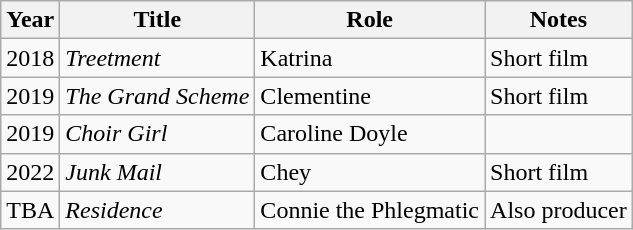<table class=wikitable>
<tr>
<th>Year</th>
<th>Title</th>
<th>Role</th>
<th>Notes</th>
</tr>
<tr>
<td>2018</td>
<td><em>Treetment</em></td>
<td>Katrina</td>
<td>Short film</td>
</tr>
<tr>
<td>2019</td>
<td><em>The Grand Scheme</em></td>
<td>Clementine</td>
<td>Short film</td>
</tr>
<tr>
<td>2019</td>
<td><em>Choir Girl</em></td>
<td>Caroline Doyle</td>
<td></td>
</tr>
<tr>
<td>2022</td>
<td><em>Junk Mail</em></td>
<td>Chey</td>
<td>Short film</td>
</tr>
<tr>
<td>TBA</td>
<td><em>Residence</em></td>
<td>Connie the Phlegmatic</td>
<td>Also producer</td>
</tr>
</table>
